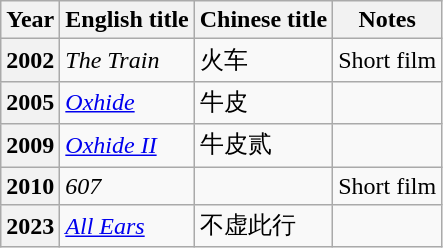<table class="wikitable plainrowheaders">
<tr>
<th scope="col">Year</th>
<th scope="col">English title</th>
<th scope="col">Chinese title</th>
<th scope="col" class=unsortable>Notes</th>
</tr>
<tr>
<th scope="row">2002</th>
<td><em>The Train</em></td>
<td>火车</td>
<td>Short film</td>
</tr>
<tr>
<th scope="row">2005</th>
<td><em><a href='#'>Oxhide</a></em></td>
<td>牛皮</td>
<td></td>
</tr>
<tr>
<th scope="row">2009</th>
<td><em><a href='#'>Oxhide II</a></em></td>
<td>牛皮贰</td>
<td></td>
</tr>
<tr>
<th scope="row">2010</th>
<td><em>607</em></td>
<td></td>
<td>Short film</td>
</tr>
<tr>
<th scope="row">2023</th>
<td><em><a href='#'>All Ears</a></em></td>
<td>不虚此行</td>
<td></td>
</tr>
</table>
